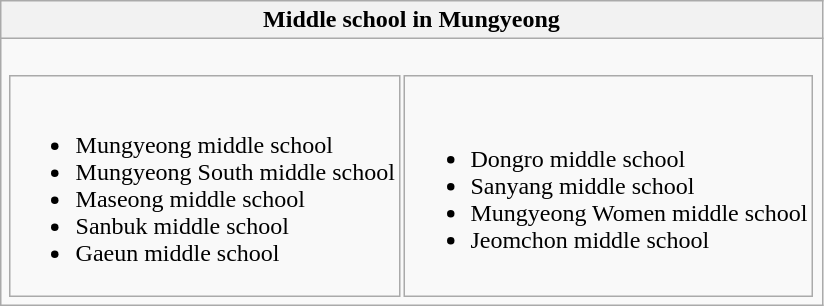<table class="wikitable mw-collapsible mw-collapsed">
<tr>
<th>Middle school in Mungyeong</th>
</tr>
<tr>
<td><br><table class="mw-collapsible mw-collapsed">
<tr>
<td><br><ul><li>Mungyeong middle school</li><li>Mungyeong South middle school</li><li>Maseong middle school</li><li>Sanbuk middle school</li><li>Gaeun middle school</li></ul></td>
<td><br><ul><li>Dongro middle school</li><li>Sanyang middle school</li><li>Mungyeong Women middle school</li><li>Jeomchon middle school</li></ul></td>
</tr>
</table>
</td>
</tr>
</table>
